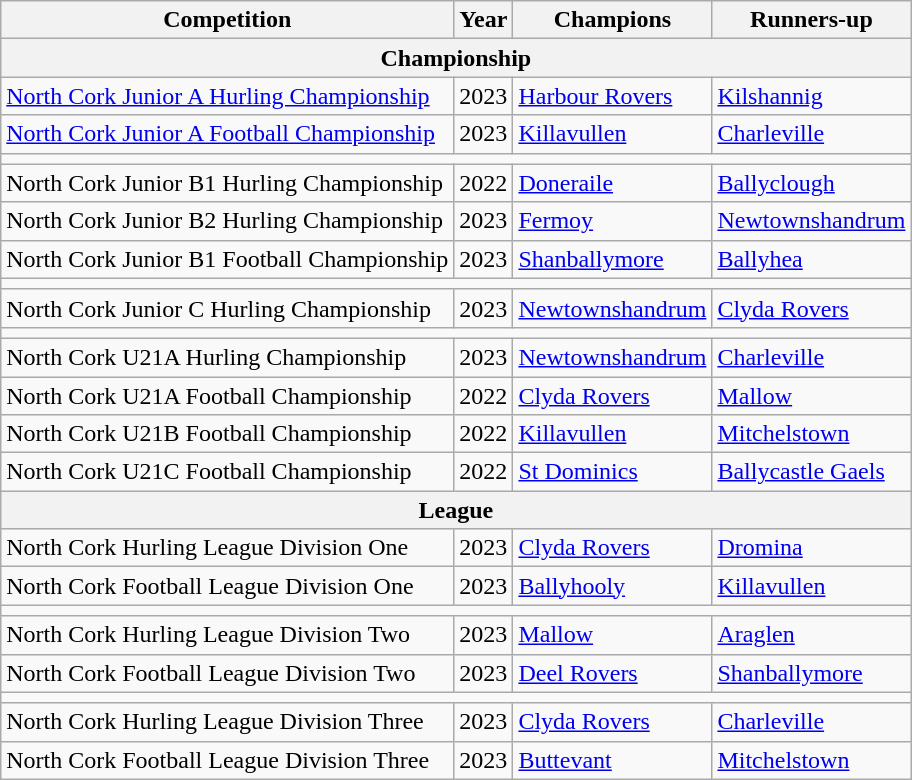<table class="wikitable sortable">
<tr>
<th>Competition</th>
<th>Year</th>
<th>Champions</th>
<th>Runners-up</th>
</tr>
<tr>
<th colspan="4">Championship</th>
</tr>
<tr>
<td><a href='#'>North Cork Junior A Hurling Championship</a></td>
<td>2023</td>
<td> <a href='#'>Harbour Rovers</a></td>
<td> <a href='#'>Kilshannig</a></td>
</tr>
<tr>
<td><a href='#'>North Cork Junior A Football Championship</a></td>
<td>2023</td>
<td> <a href='#'>Killavullen</a></td>
<td> <a href='#'>Charleville</a></td>
</tr>
<tr>
<td colspan="4"></td>
</tr>
<tr>
<td>North Cork Junior B1 Hurling Championship</td>
<td>2022</td>
<td> <a href='#'>Doneraile</a></td>
<td> <a href='#'>Ballyclough</a></td>
</tr>
<tr>
<td>North Cork Junior B2 Hurling Championship</td>
<td>2023</td>
<td> <a href='#'>Fermoy</a></td>
<td> <a href='#'>Newtownshandrum</a></td>
</tr>
<tr>
<td>North Cork Junior B1 Football Championship</td>
<td>2023</td>
<td> <a href='#'>Shanballymore</a></td>
<td> <a href='#'>Ballyhea</a></td>
</tr>
<tr>
<td colspan="4"></td>
</tr>
<tr>
<td>North Cork Junior C Hurling Championship</td>
<td>2023</td>
<td> <a href='#'>Newtownshandrum</a></td>
<td> <a href='#'>Clyda Rovers</a></td>
</tr>
<tr>
<td colspan="4"></td>
</tr>
<tr>
<td>North Cork U21A Hurling Championship</td>
<td>2023</td>
<td> <a href='#'>Newtownshandrum</a></td>
<td> <a href='#'>Charleville</a></td>
</tr>
<tr>
<td>North Cork U21A Football Championship</td>
<td>2022</td>
<td> <a href='#'>Clyda Rovers</a></td>
<td> <a href='#'>Mallow</a></td>
</tr>
<tr>
<td>North Cork U21B Football Championship</td>
<td>2022</td>
<td> <a href='#'>Killavullen</a></td>
<td> <a href='#'>Mitchelstown</a></td>
</tr>
<tr>
<td>North Cork U21C Football Championship</td>
<td>2022</td>
<td> <a href='#'>St Dominics</a></td>
<td> <a href='#'>Ballycastle Gaels</a></td>
</tr>
<tr>
<th colspan="4">League</th>
</tr>
<tr>
<td>North Cork Hurling League Division One</td>
<td>2023</td>
<td> <a href='#'>Clyda Rovers</a></td>
<td> <a href='#'>Dromina</a></td>
</tr>
<tr>
<td>North Cork Football League Division One</td>
<td>2023</td>
<td> <a href='#'>Ballyhooly</a></td>
<td> <a href='#'>Killavullen</a></td>
</tr>
<tr>
<td colspan="4"></td>
</tr>
<tr>
<td>North Cork Hurling League Division Two</td>
<td>2023</td>
<td> <a href='#'>Mallow</a></td>
<td> <a href='#'>Araglen</a></td>
</tr>
<tr>
<td>North Cork Football League Division Two</td>
<td>2023</td>
<td> <a href='#'>Deel Rovers</a></td>
<td> <a href='#'>Shanballymore</a></td>
</tr>
<tr>
<td colspan="4"></td>
</tr>
<tr>
<td>North Cork Hurling League Division Three</td>
<td>2023</td>
<td> <a href='#'>Clyda Rovers</a></td>
<td> <a href='#'>Charleville</a></td>
</tr>
<tr>
<td>North Cork Football League Division Three</td>
<td>2023</td>
<td> <a href='#'>Buttevant</a></td>
<td> <a href='#'>Mitchelstown</a></td>
</tr>
</table>
